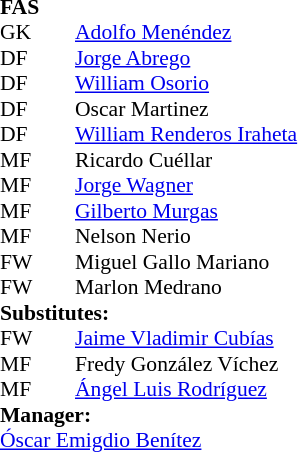<table style="font-size: 90%" cellspacing="0" cellpadding="0">
<tr>
<td colspan="4"><strong>FAS</strong></td>
</tr>
<tr>
<th width="25"></th>
<th width="25"></th>
</tr>
<tr>
<td>GK</td>
<td></td>
<td> <a href='#'>Adolfo Menéndez</a></td>
</tr>
<tr>
<td>DF</td>
<td></td>
<td> <a href='#'>Jorge Abrego</a></td>
<td></td>
<td></td>
</tr>
<tr>
<td>DF</td>
<td></td>
<td> <a href='#'>William Osorio</a></td>
</tr>
<tr>
<td>DF</td>
<td></td>
<td> Oscar Martinez</td>
</tr>
<tr>
<td>DF</td>
<td></td>
<td> <a href='#'>William Renderos Iraheta</a></td>
<td></td>
<td></td>
</tr>
<tr>
<td>MF</td>
<td></td>
<td> Ricardo Cuéllar</td>
</tr>
<tr>
<td>MF</td>
<td></td>
<td> <a href='#'>Jorge Wagner</a></td>
</tr>
<tr>
<td>MF</td>
<td></td>
<td> <a href='#'>Gilberto Murgas</a></td>
<td></td>
<td></td>
</tr>
<tr>
<td>MF</td>
<td></td>
<td> Nelson Nerio</td>
</tr>
<tr>
<td>FW</td>
<td></td>
<td> Miguel Gallo Mariano</td>
</tr>
<tr>
<td>FW</td>
<td></td>
<td> Marlon Medrano</td>
</tr>
<tr>
<td colspan=3><strong>Substitutes:</strong></td>
</tr>
<tr>
<td>FW</td>
<td></td>
<td> <a href='#'>Jaime Vladimir Cubías</a>  </td>
<td></td>
<td></td>
</tr>
<tr>
<td>MF</td>
<td></td>
<td> Fredy González Víchez</td>
<td></td>
<td></td>
</tr>
<tr>
<td>MF</td>
<td></td>
<td> <a href='#'>Ángel Luis Rodríguez</a></td>
<td></td>
<td></td>
</tr>
<tr>
<td colspan=3><strong>Manager:</strong></td>
</tr>
<tr>
<td colspan=4> <a href='#'>Óscar Emigdio Benítez</a></td>
</tr>
</table>
